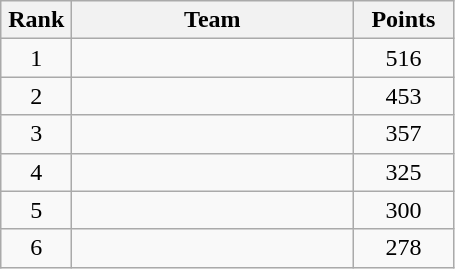<table class="wikitable" style="text-align:center;">
<tr>
<th width=40>Rank</th>
<th width=180>Team</th>
<th width=60>Points</th>
</tr>
<tr>
<td>1</td>
<td align=left></td>
<td>516</td>
</tr>
<tr>
<td>2</td>
<td align=left></td>
<td>453</td>
</tr>
<tr>
<td>3</td>
<td align=left></td>
<td>357</td>
</tr>
<tr>
<td>4</td>
<td align=left></td>
<td>325</td>
</tr>
<tr>
<td>5</td>
<td align=left></td>
<td>300</td>
</tr>
<tr>
<td>6</td>
<td align=left></td>
<td>278</td>
</tr>
</table>
